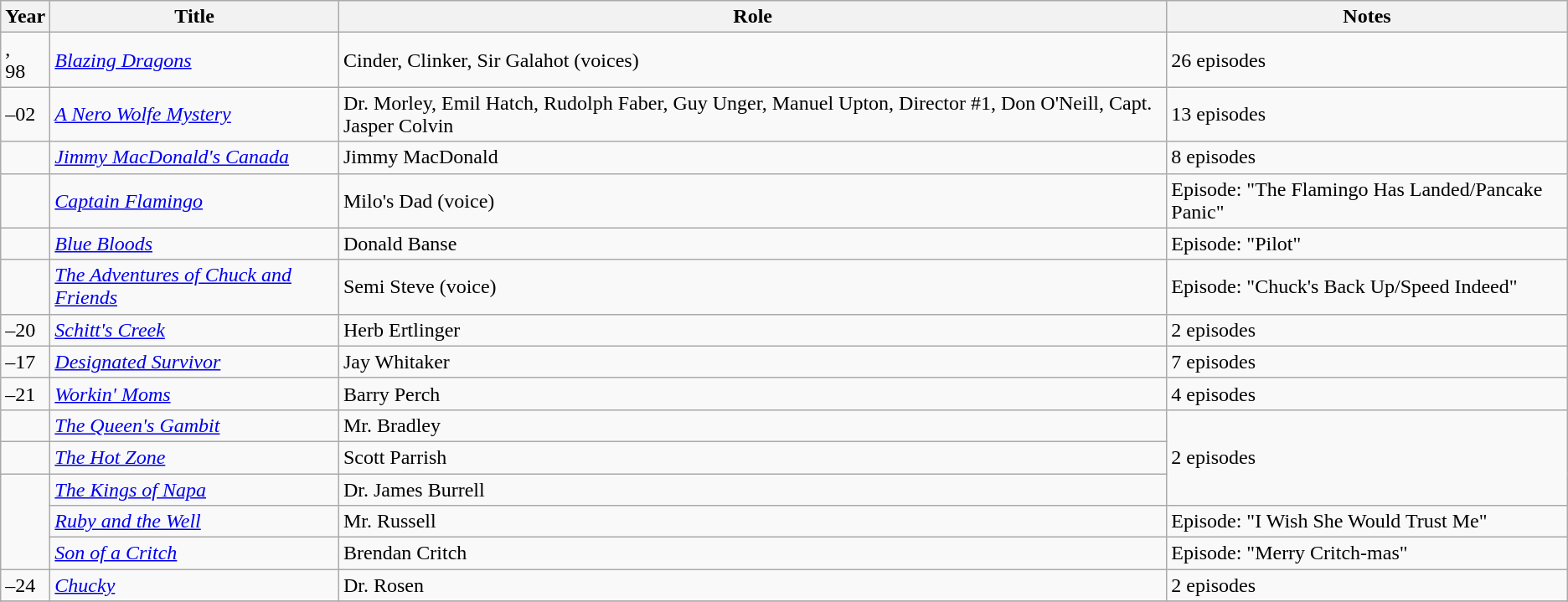<table class="wikitable sortable">
<tr>
<th>Year</th>
<th>Title</th>
<th>Role</th>
<th class="unsortable">Notes</th>
</tr>
<tr>
<td>,<br>98</td>
<td><em><a href='#'>Blazing Dragons</a></em></td>
<td>Cinder, Clinker, Sir Galahot (voices)</td>
<td>26 episodes</td>
</tr>
<tr>
<td>–02</td>
<td data-sort-value="Nero Wolfe Mystery, A"><em><a href='#'>A Nero Wolfe Mystery</a></em></td>
<td>Dr. Morley, Emil Hatch, Rudolph Faber, Guy Unger, Manuel Upton, Director #1, Don O'Neill, Capt. Jasper Colvin</td>
<td>13 episodes</td>
</tr>
<tr>
<td></td>
<td><em><a href='#'>Jimmy MacDonald's Canada</a></em></td>
<td>Jimmy MacDonald</td>
<td>8 episodes</td>
</tr>
<tr>
<td></td>
<td><em><a href='#'>Captain Flamingo</a></em></td>
<td>Milo's Dad (voice)</td>
<td>Episode: "The Flamingo Has Landed/Pancake Panic"</td>
</tr>
<tr>
<td></td>
<td><em><a href='#'>Blue Bloods</a></em></td>
<td>Donald Banse</td>
<td>Episode: "Pilot"</td>
</tr>
<tr>
<td></td>
<td data-sort-value="Adventures of Chuck and Friends, The"><em><a href='#'>The Adventures of Chuck and Friends</a></em></td>
<td>Semi Steve (voice)</td>
<td>Episode: "Chuck's Back Up/Speed Indeed"</td>
</tr>
<tr>
<td>–20</td>
<td><em><a href='#'>Schitt's Creek</a></em></td>
<td>Herb Ertlinger</td>
<td>2 episodes</td>
</tr>
<tr>
<td>–17</td>
<td><em><a href='#'>Designated Survivor</a></em></td>
<td>Jay Whitaker</td>
<td>7 episodes</td>
</tr>
<tr>
<td>–21</td>
<td><em><a href='#'>Workin' Moms</a></em></td>
<td>Barry Perch</td>
<td>4 episodes</td>
</tr>
<tr>
<td></td>
<td data-sort-value="Queen's Gambit, The"><em><a href='#'>The Queen's Gambit</a></em></td>
<td>Mr. Bradley</td>
<td rowspan="3">2 episodes</td>
</tr>
<tr>
<td></td>
<td data-sort-value="Hot Zone, The"><em><a href='#'>The Hot Zone</a></em></td>
<td>Scott Parrish</td>
</tr>
<tr>
<td rowspan="3"></td>
<td data-sort-value="Kings of Napa, The"><em><a href='#'>The Kings of Napa</a></em></td>
<td>Dr. James Burrell</td>
</tr>
<tr>
<td><em><a href='#'>Ruby and the Well</a></em></td>
<td>Mr. Russell</td>
<td>Episode: "I Wish She Would Trust Me"</td>
</tr>
<tr>
<td><em><a href='#'>Son of a Critch</a></em></td>
<td>Brendan Critch</td>
<td>Episode: "Merry Critch-mas"</td>
</tr>
<tr>
<td>–24</td>
<td><em><a href='#'>Chucky</a></em></td>
<td>Dr. Rosen</td>
<td>2 episodes</td>
</tr>
<tr>
</tr>
</table>
